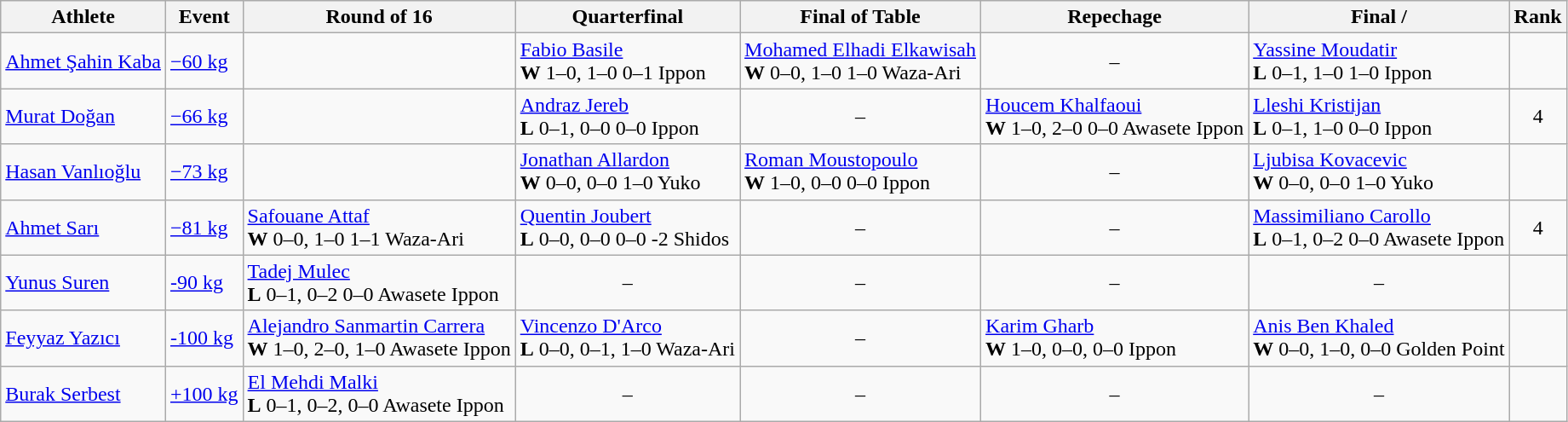<table class="wikitable">
<tr>
<th>Athlete</th>
<th>Event</th>
<th>Round of 16</th>
<th>Quarterfinal</th>
<th>Final of Table</th>
<th>Repechage</th>
<th>Final / </th>
<th>Rank</th>
</tr>
<tr>
<td><a href='#'>Ahmet Şahin Kaba</a></td>
<td><a href='#'>−60 kg</a></td>
<td></td>
<td> <a href='#'>Fabio Basile</a> <br> <strong>W</strong> 1–0, 1–0 0–1 Ippon</td>
<td> <a href='#'>Mohamed Elhadi Elkawisah</a> <br> <strong>W</strong> 0–0, 1–0 1–0 Waza-Ari</td>
<td align=center>–</td>
<td> <a href='#'>Yassine Moudatir</a> <br> <strong>L</strong> 0–1, 1–0 1–0 Ippon</td>
<td align=center></td>
</tr>
<tr>
<td><a href='#'>Murat Doğan</a></td>
<td><a href='#'>−66 kg</a></td>
<td></td>
<td> <a href='#'>Andraz Jereb</a> <br> <strong>L</strong> 0–1, 0–0 0–0 Ippon</td>
<td align=center>–</td>
<td> <a href='#'>Houcem Khalfaoui</a> <br> <strong>W</strong> 1–0, 2–0 0–0 Awasete Ippon</td>
<td> <a href='#'>Lleshi Kristijan</a> <br> <strong>L</strong> 0–1, 1–0 0–0 Ippon</td>
<td align=center>4</td>
</tr>
<tr>
<td><a href='#'>Hasan Vanlıoğlu</a></td>
<td><a href='#'>−73 kg</a></td>
<td></td>
<td> <a href='#'>Jonathan Allardon</a> <br> <strong>W</strong> 0–0, 0–0 1–0 Yuko</td>
<td> <a href='#'>Roman Moustopoulo</a> <br> <strong>W</strong> 1–0, 0–0 0–0 Ippon</td>
<td align=center>–</td>
<td> <a href='#'>Ljubisa Kovacevic</a> <br> <strong>W</strong> 0–0, 0–0 1–0 Yuko</td>
<td align=center></td>
</tr>
<tr>
<td><a href='#'>Ahmet Sarı</a></td>
<td><a href='#'>−81 kg</a></td>
<td> <a href='#'>Safouane Attaf</a> <br> <strong>W</strong> 0–0, 1–0 1–1 Waza-Ari</td>
<td> <a href='#'>Quentin Joubert</a> <br> <strong>L</strong> 0–0, 0–0 0–0 -2 Shidos</td>
<td align=center>–</td>
<td align=center>–</td>
<td> <a href='#'>Massimiliano Carollo</a> <br> <strong>L</strong> 0–1, 0–2 0–0 Awasete Ippon</td>
<td align=center>4</td>
</tr>
<tr>
<td><a href='#'>Yunus Suren</a></td>
<td><a href='#'>-90 kg</a></td>
<td> <a href='#'>Tadej Mulec</a> <br> <strong>L</strong> 0–1, 0–2 0–0 Awasete Ippon</td>
<td align=center>–</td>
<td align=center>–</td>
<td align=center>–</td>
<td align=center>–</td>
<td></td>
</tr>
<tr>
<td><a href='#'>Feyyaz Yazıcı</a></td>
<td><a href='#'>-100 kg</a></td>
<td> <a href='#'>Alejandro Sanmartin Carrera</a> <br> <strong>W</strong> 1–0, 2–0, 1–0 Awasete Ippon</td>
<td> <a href='#'>Vincenzo D'Arco</a> <br> <strong>L</strong> 0–0, 0–1, 1–0 Waza-Ari</td>
<td align=center>–</td>
<td> <a href='#'>Karim Gharb</a> <br> <strong>W</strong> 1–0, 0–0, 0–0 Ippon</td>
<td> <a href='#'>Anis Ben Khaled</a> <br> <strong>W</strong> 0–0, 1–0, 0–0 Golden Point</td>
<td align=center></td>
</tr>
<tr>
<td><a href='#'>Burak Serbest</a></td>
<td><a href='#'>+100 kg</a></td>
<td> <a href='#'>El Mehdi Malki</a> <br> <strong>L</strong> 0–1, 0–2, 0–0 Awasete Ippon</td>
<td align=center>–</td>
<td align=center>–</td>
<td align=center>–</td>
<td align=center>–</td>
<td></td>
</tr>
</table>
